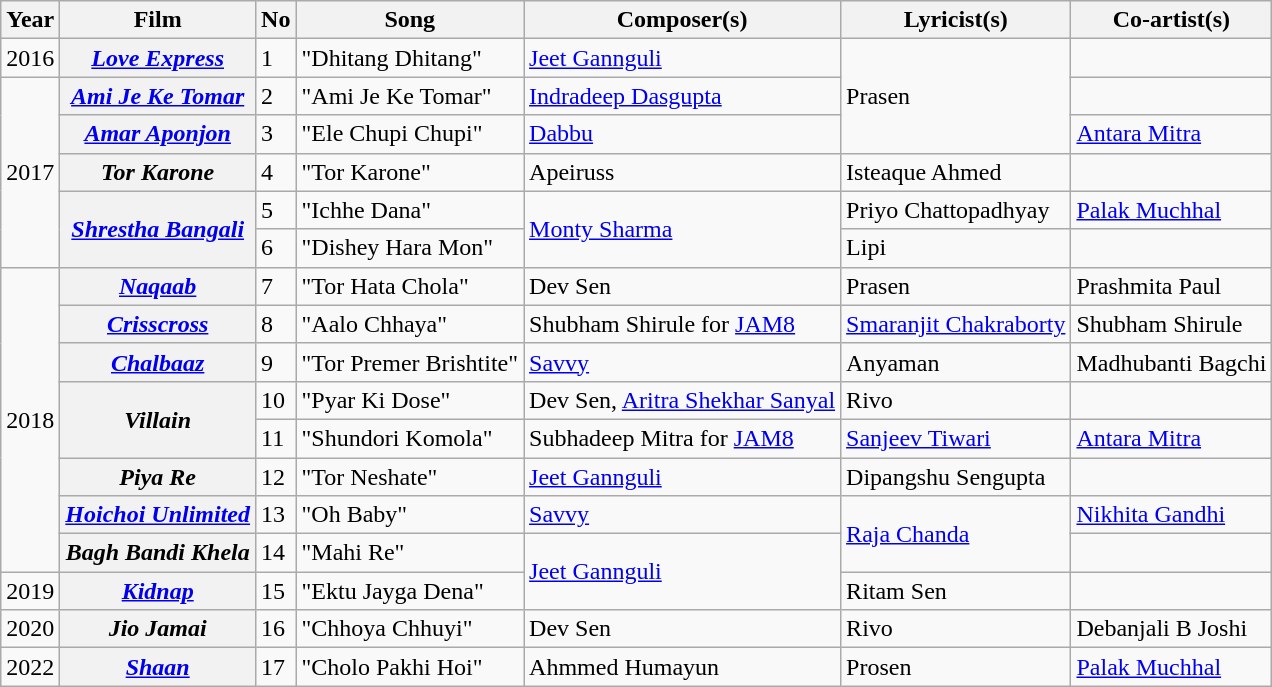<table class="wikitable plainrowheaders">
<tr>
<th scope="col">Year</th>
<th scope="col">Film</th>
<th>No</th>
<th scope="col">Song</th>
<th scope="col">Composer(s)</th>
<th scope="col">Lyricist(s)</th>
<th scope="col">Co-artist(s)</th>
</tr>
<tr>
<td>2016</td>
<th><em><a href='#'>Love Express</a></em></th>
<td>1</td>
<td>"Dhitang Dhitang"</td>
<td><a href='#'>Jeet Gannguli</a></td>
<td rowspan="3"iuuyRgtgbhjm,lojoiuuytrefeer>Prasen</td>
<td></td>
</tr>
<tr>
<td rowspan="5">2017</td>
<th><em><a href='#'>Ami Je Ke Tomar</a></em></th>
<td>2</td>
<td>"Ami Je Ke Tomar"</td>
<td><a href='#'>Indradeep Dasgupta</a></td>
<td></td>
</tr>
<tr>
<th><em><a href='#'>Amar Aponjon</a></em></th>
<td>3</td>
<td>"Ele Chupi Chupi"</td>
<td><a href='#'>Dabbu</a></td>
<td><a href='#'>Antara Mitra</a></td>
</tr>
<tr>
<th><em>Tor Karone</em></th>
<td>4</td>
<td>"Tor Karone"</td>
<td>Apeiruss</td>
<td>Isteaque Ahmed</td>
<td></td>
</tr>
<tr>
<th rowspan="2"><em><a href='#'>Shrestha Bangali</a></em></th>
<td>5</td>
<td>"Ichhe Dana"</td>
<td rowspan="2"><a href='#'>Monty Sharma</a></td>
<td>Priyo Chattopadhyay</td>
<td><a href='#'>Palak Muchhal</a></td>
</tr>
<tr>
<td>6</td>
<td>"Dishey Hara Mon"</td>
<td>Lipi</td>
<td></td>
</tr>
<tr>
<td rowspan="8">2018</td>
<th><em><a href='#'>Naqaab</a></em></th>
<td>7</td>
<td>"Tor Hata Chola"</td>
<td>Dev Sen</td>
<td>Prasen</td>
<td>Prashmita Paul</td>
</tr>
<tr>
<th><em><a href='#'>Crisscross</a></em></th>
<td>8</td>
<td>"Aalo Chhaya"</td>
<td>Shubham Shirule for <a href='#'>JAM8</a></td>
<td><a href='#'>Smaranjit Chakraborty</a></td>
<td>Shubham Shirule</td>
</tr>
<tr>
<th><em><a href='#'>Chalbaaz</a></em></th>
<td>9</td>
<td>"Tor Premer Brishtite"</td>
<td><a href='#'>Savvy</a></td>
<td>Anyaman</td>
<td>Madhubanti Bagchi</td>
</tr>
<tr>
<th rowspan="2"><em>Villain</em></th>
<td>10</td>
<td>"Pyar Ki Dose"</td>
<td>Dev Sen, <a href='#'>Aritra Shekhar Sanyal</a></td>
<td>Rivo</td>
<td></td>
</tr>
<tr>
<td>11</td>
<td>"Shundori Komola"</td>
<td>Subhadeep Mitra for <a href='#'>JAM8</a></td>
<td><a href='#'>Sanjeev Tiwari</a></td>
<td><a href='#'>Antara Mitra</a></td>
</tr>
<tr>
<th><em>Piya Re</em></th>
<td>12</td>
<td>"Tor Neshate"</td>
<td><a href='#'>Jeet Gannguli</a></td>
<td>Dipangshu Sengupta</td>
<td></td>
</tr>
<tr>
<th><em><a href='#'>Hoichoi Unlimited</a></em></th>
<td>13</td>
<td>"Oh Baby"</td>
<td><a href='#'>Savvy</a></td>
<td rowspan="2"><a href='#'>Raja Chanda</a></td>
<td><a href='#'>Nikhita Gandhi</a></td>
</tr>
<tr>
<th><em>Bagh Bandi Khela</em></th>
<td>14</td>
<td>"Mahi Re"</td>
<td rowspan="2"><a href='#'>Jeet Gannguli</a></td>
<td></td>
</tr>
<tr>
<td>2019</td>
<th><em><a href='#'>Kidnap</a></em></th>
<td>15</td>
<td>"Ektu Jayga Dena"</td>
<td>Ritam Sen</td>
<td></td>
</tr>
<tr>
<td>2020</td>
<th><em>Jio Jamai</em></th>
<td>16</td>
<td>"Chhoya Chhuyi"</td>
<td>Dev Sen</td>
<td>Rivo</td>
<td>Debanjali B Joshi</td>
</tr>
<tr>
<td>2022</td>
<th><em><a href='#'>Shaan</a></em></th>
<td>17</td>
<td>"Cholo Pakhi Hoi"</td>
<td>Ahmmed Humayun</td>
<td>Prosen</td>
<td><a href='#'>Palak Muchhal</a></td>
</tr>
</table>
